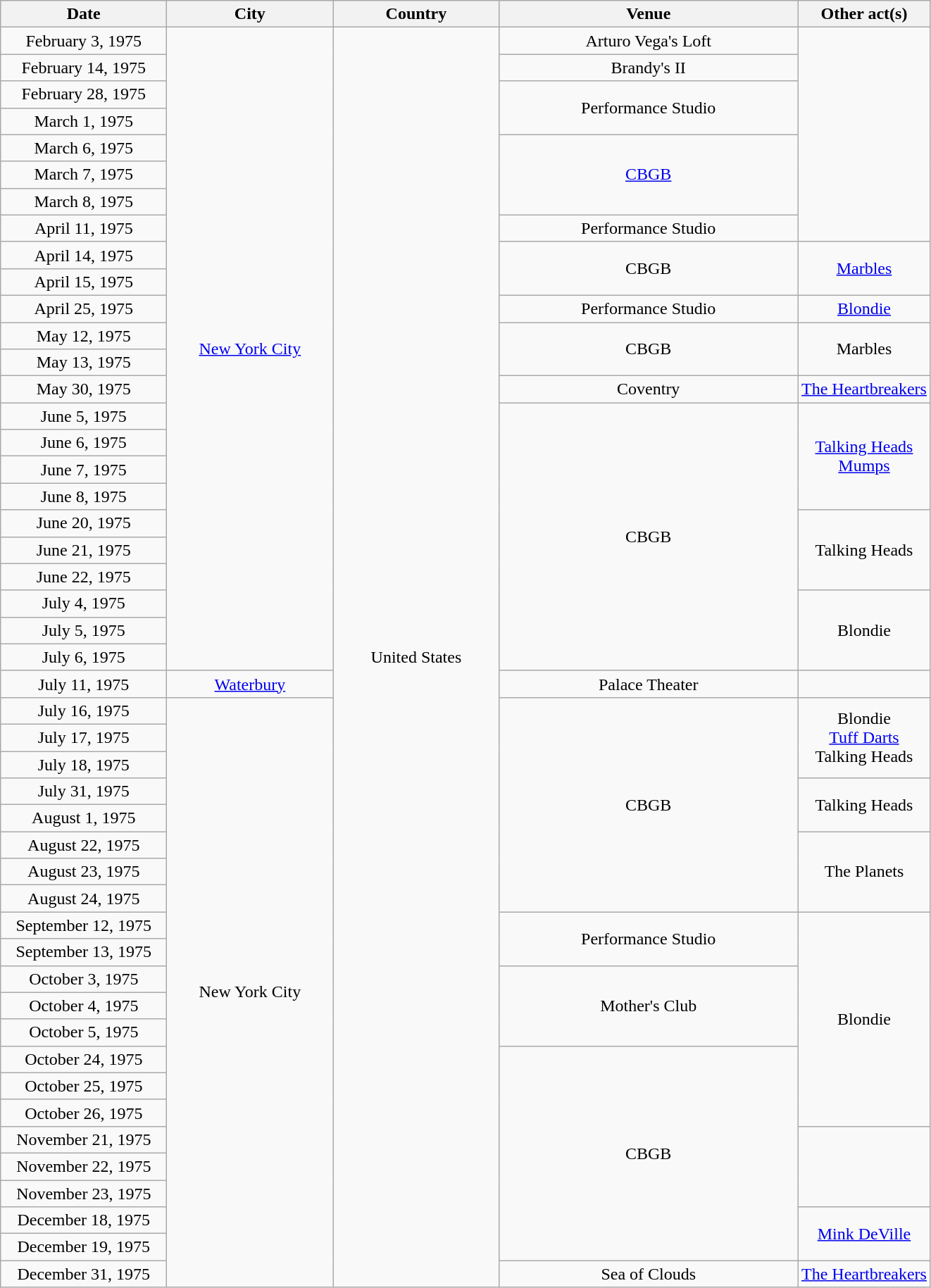<table class="wikitable" style="text-align:center;">
<tr>
<th width="150">Date</th>
<th width="150">City</th>
<th width="150">Country</th>
<th width="275">Venue</th>
<th>Other act(s)</th>
</tr>
<tr>
<td>February 3, 1975</td>
<td rowspan="24"><a href='#'>New York City</a></td>
<td rowspan="47">United States</td>
<td>Arturo Vega's Loft</td>
<td rowspan="8"></td>
</tr>
<tr>
<td>February 14, 1975</td>
<td>Brandy's II</td>
</tr>
<tr>
<td>February 28, 1975</td>
<td rowspan="2">Performance Studio</td>
</tr>
<tr>
<td>March 1, 1975</td>
</tr>
<tr>
<td>March 6, 1975</td>
<td rowspan="3"><a href='#'>CBGB</a></td>
</tr>
<tr>
<td>March 7, 1975</td>
</tr>
<tr>
<td>March 8, 1975</td>
</tr>
<tr>
<td>April 11, 1975</td>
<td>Performance Studio</td>
</tr>
<tr>
<td>April 14, 1975</td>
<td rowspan="2">CBGB</td>
<td rowspan="2"><a href='#'>Marbles</a></td>
</tr>
<tr>
<td>April 15, 1975</td>
</tr>
<tr>
<td>April 25, 1975</td>
<td>Performance Studio</td>
<td><a href='#'>Blondie</a></td>
</tr>
<tr>
<td>May 12, 1975</td>
<td rowspan="2">CBGB</td>
<td rowspan="2">Marbles</td>
</tr>
<tr>
<td>May 13, 1975</td>
</tr>
<tr>
<td>May 30, 1975</td>
<td>Coventry</td>
<td><a href='#'>The Heartbreakers</a></td>
</tr>
<tr>
<td>June 5, 1975</td>
<td rowspan="10">CBGB</td>
<td rowspan="4"><a href='#'>Talking Heads</a><br><a href='#'>Mumps</a></td>
</tr>
<tr>
<td>June 6, 1975</td>
</tr>
<tr>
<td>June 7, 1975</td>
</tr>
<tr>
<td>June 8, 1975</td>
</tr>
<tr>
<td>June 20, 1975</td>
<td rowspan="3">Talking Heads</td>
</tr>
<tr>
<td>June 21, 1975</td>
</tr>
<tr>
<td>June 22, 1975</td>
</tr>
<tr>
<td>July 4, 1975</td>
<td rowspan="3">Blondie</td>
</tr>
<tr>
<td>July 5, 1975</td>
</tr>
<tr>
<td>July 6, 1975</td>
</tr>
<tr>
<td>July 11, 1975</td>
<td><a href='#'>Waterbury</a></td>
<td>Palace Theater</td>
<td></td>
</tr>
<tr>
<td>July 16, 1975</td>
<td rowspan="22">New York City</td>
<td rowspan="8">CBGB</td>
<td rowspan="3">Blondie<br><a href='#'>Tuff Darts</a><br>Talking Heads</td>
</tr>
<tr>
<td>July 17, 1975</td>
</tr>
<tr>
<td>July 18, 1975</td>
</tr>
<tr>
<td>July 31, 1975</td>
<td rowspan="2">Talking Heads</td>
</tr>
<tr>
<td>August 1, 1975</td>
</tr>
<tr>
<td>August 22, 1975</td>
<td rowspan="3">The Planets</td>
</tr>
<tr>
<td>August 23, 1975</td>
</tr>
<tr>
<td>August 24, 1975</td>
</tr>
<tr>
<td>September 12, 1975</td>
<td rowspan="2">Performance Studio</td>
<td rowspan="8">Blondie</td>
</tr>
<tr>
<td>September 13, 1975</td>
</tr>
<tr>
<td>October 3, 1975</td>
<td rowspan="3">Mother's Club</td>
</tr>
<tr>
<td>October 4, 1975</td>
</tr>
<tr>
<td>October 5, 1975</td>
</tr>
<tr>
<td>October 24, 1975</td>
<td rowspan="8">CBGB</td>
</tr>
<tr>
<td>October 25, 1975</td>
</tr>
<tr>
<td>October 26, 1975</td>
</tr>
<tr>
<td>November 21, 1975</td>
<td rowspan="3"></td>
</tr>
<tr>
<td>November 22, 1975</td>
</tr>
<tr>
<td>November 23, 1975</td>
</tr>
<tr>
<td>December 18, 1975</td>
<td rowspan="2"><a href='#'>Mink DeVille</a></td>
</tr>
<tr>
<td>December 19, 1975</td>
</tr>
<tr>
<td>December 31, 1975</td>
<td>Sea of Clouds</td>
<td><a href='#'>The Heartbreakers</a></td>
</tr>
</table>
